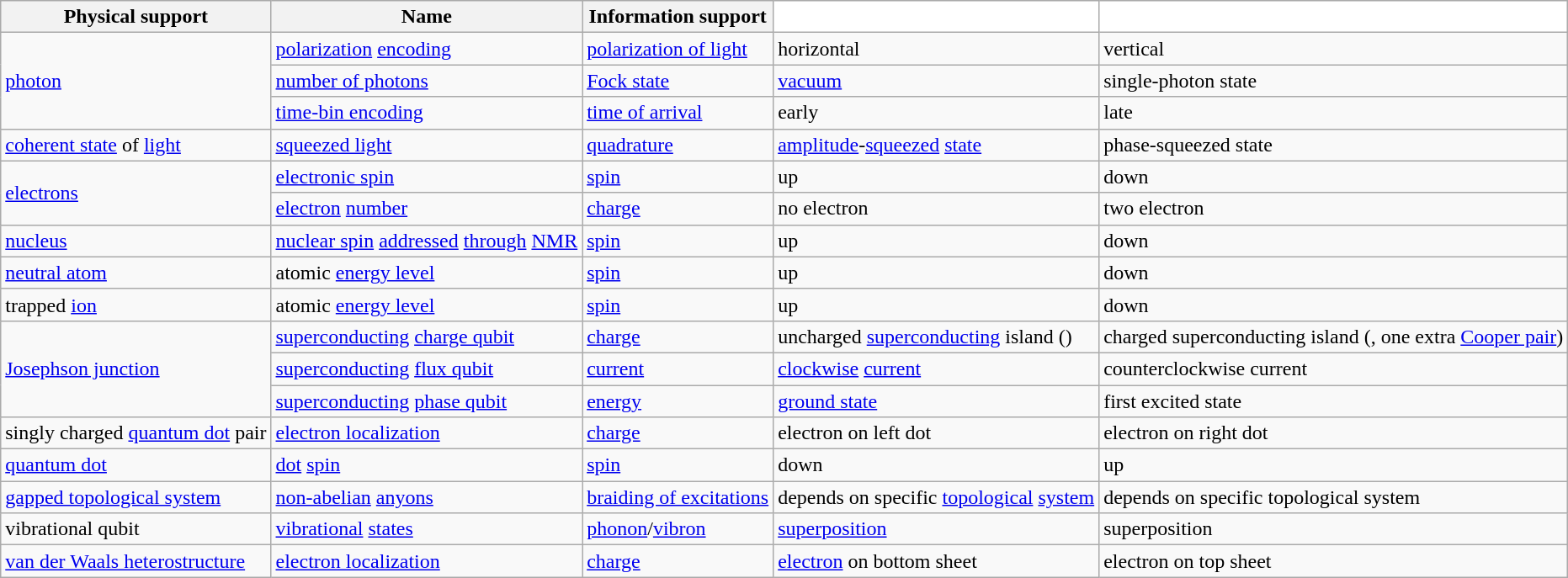<table class="wikitable" align="center">
<tr>
<th scope="col">Physical support</th>
<th scope="col">Name</th>
<th scope="col">Information support</th>
<th scope="col" style="background: white;"></th>
<th scope="col" style="background: white;"></th>
</tr>
<tr>
<td rowspan=3><a href='#'>photon</a></td>
<td><a href='#'>polarization</a> <a href='#'>encoding</a></td>
<td><a href='#'>polarization of light</a></td>
<td>horizontal</td>
<td>vertical</td>
</tr>
<tr>
<td><a href='#'>number of photons</a></td>
<td><a href='#'>Fock state</a></td>
<td><a href='#'>vacuum</a></td>
<td>single-photon state</td>
</tr>
<tr>
<td><a href='#'>time-bin encoding</a></td>
<td><a href='#'>time of arrival</a></td>
<td>early</td>
<td>late</td>
</tr>
<tr>
<td><a href='#'>coherent state</a> of <a href='#'>light</a></td>
<td><a href='#'>squeezed light</a></td>
<td><a href='#'>quadrature</a></td>
<td><a href='#'>amplitude</a>-<a href='#'>squeezed</a> <a href='#'>state</a></td>
<td>phase-squeezed state</td>
</tr>
<tr>
<td rowspan=2><a href='#'>electrons</a></td>
<td><a href='#'>electronic spin</a></td>
<td><a href='#'>spin</a></td>
<td>up</td>
<td>down</td>
</tr>
<tr>
<td><a href='#'>electron</a> <a href='#'>number</a></td>
<td><a href='#'>charge</a></td>
<td>no electron</td>
<td>two electron</td>
</tr>
<tr>
<td><a href='#'>nucleus</a></td>
<td><a href='#'>nuclear spin</a> <a href='#'>addressed</a> <a href='#'>through</a> <a href='#'>NMR</a></td>
<td><a href='#'>spin</a></td>
<td>up</td>
<td>down</td>
</tr>
<tr>
<td><a href='#'>neutral atom</a></td>
<td>atomic <a href='#'>energy level</a></td>
<td><a href='#'>spin</a></td>
<td>up</td>
<td>down</td>
</tr>
<tr>
<td>trapped <a href='#'>ion</a></td>
<td>atomic <a href='#'>energy level</a></td>
<td><a href='#'>spin</a></td>
<td>up</td>
<td>down</td>
</tr>
<tr>
<td rowspan=3><a href='#'>Josephson junction</a></td>
<td><a href='#'>superconducting</a> <a href='#'>charge qubit</a></td>
<td><a href='#'>charge</a></td>
<td>uncharged <a href='#'>superconducting</a> island ()</td>
<td>charged superconducting island (, one extra <a href='#'>Cooper pair</a>)</td>
</tr>
<tr>
<td><a href='#'>superconducting</a> <a href='#'>flux qubit</a></td>
<td><a href='#'>current</a></td>
<td><a href='#'>clockwise</a> <a href='#'>current</a></td>
<td>counterclockwise current</td>
</tr>
<tr>
<td><a href='#'>superconducting</a> <a href='#'>phase qubit</a></td>
<td><a href='#'>energy</a></td>
<td><a href='#'>ground state</a></td>
<td>first excited state</td>
</tr>
<tr>
<td>singly charged <a href='#'>quantum dot</a> pair</td>
<td><a href='#'>electron localization</a></td>
<td><a href='#'>charge</a></td>
<td>electron on left dot</td>
<td>electron on right dot</td>
</tr>
<tr>
<td><a href='#'>quantum dot</a></td>
<td><a href='#'>dot</a> <a href='#'>spin</a></td>
<td><a href='#'>spin</a></td>
<td>down</td>
<td>up</td>
</tr>
<tr>
<td><a href='#'>gapped topological system</a></td>
<td><a href='#'>non-abelian</a> <a href='#'>anyons</a></td>
<td><a href='#'>braiding of excitations</a></td>
<td>depends on specific <a href='#'>topological</a> <a href='#'>system</a></td>
<td>depends on specific topological system</td>
</tr>
<tr>
<td>vibrational qubit</td>
<td><a href='#'>vibrational</a> <a href='#'>states</a></td>
<td><a href='#'>phonon</a>/<a href='#'>vibron</a></td>
<td> <a href='#'>superposition</a></td>
<td> superposition</td>
</tr>
<tr>
<td><a href='#'>van der Waals heterostructure</a></td>
<td><a href='#'>electron localization</a></td>
<td><a href='#'>charge</a></td>
<td><a href='#'>electron</a> on bottom sheet</td>
<td>electron on top sheet</td>
</tr>
</table>
